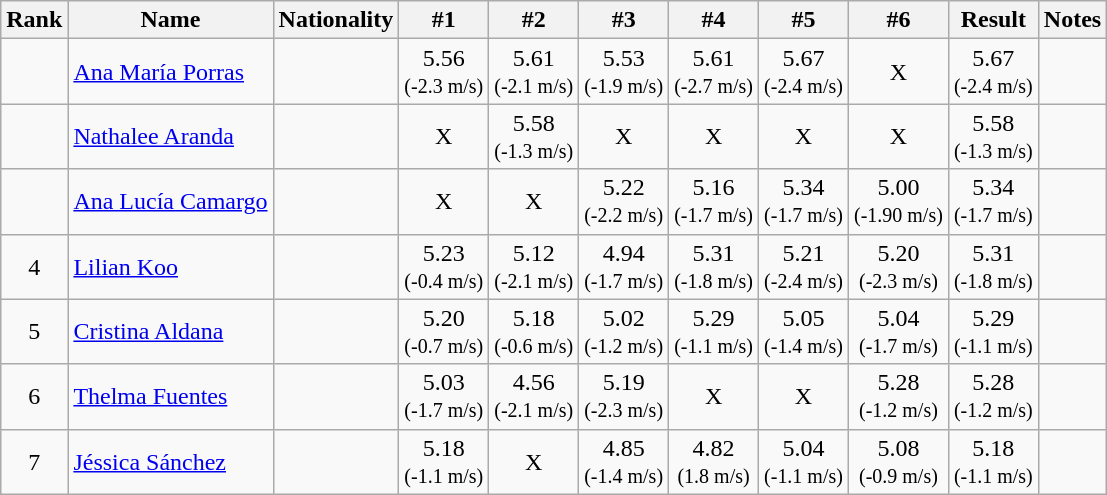<table class="wikitable sortable" style="text-align:center">
<tr>
<th>Rank</th>
<th>Name</th>
<th>Nationality</th>
<th>#1</th>
<th>#2</th>
<th>#3</th>
<th>#4</th>
<th>#5</th>
<th>#6</th>
<th>Result</th>
<th>Notes</th>
</tr>
<tr>
<td></td>
<td align=left><a href='#'>Ana María Porras</a></td>
<td align=left></td>
<td>5.56<br> <small>(-2.3 m/s)</small></td>
<td>5.61<br> <small>(-2.1 m/s)</small></td>
<td>5.53<br> <small>(-1.9 m/s)</small></td>
<td>5.61<br> <small>(-2.7 m/s)</small></td>
<td>5.67<br> <small>(-2.4 m/s)</small></td>
<td>X</td>
<td>5.67<br><small>(-2.4 m/s)</small></td>
<td></td>
</tr>
<tr>
<td></td>
<td align=left><a href='#'>Nathalee Aranda</a></td>
<td align=left></td>
<td>X</td>
<td>5.58<br> <small>(-1.3 m/s)</small></td>
<td>X</td>
<td>X</td>
<td>X</td>
<td>X</td>
<td>5.58<br><small>(-1.3 m/s)</small></td>
<td></td>
</tr>
<tr>
<td></td>
<td align=left><a href='#'>Ana Lucía Camargo</a></td>
<td align=left></td>
<td>X</td>
<td>X</td>
<td>5.22<br> <small>(-2.2 m/s)</small></td>
<td>5.16<br> <small>(-1.7 m/s)</small></td>
<td>5.34<br> <small>(-1.7 m/s)</small></td>
<td>5.00<br> <small>(-1.90 m/s)</small></td>
<td>5.34<br><small>(-1.7 m/s)</small></td>
<td></td>
</tr>
<tr>
<td>4</td>
<td align=left><a href='#'>Lilian Koo</a></td>
<td align=left></td>
<td>5.23<br> <small>(-0.4 m/s)</small></td>
<td>5.12<br> <small>(-2.1 m/s)</small></td>
<td>4.94<br> <small>(-1.7 m/s)</small></td>
<td>5.31<br> <small>(-1.8 m/s)</small></td>
<td>5.21<br> <small>(-2.4 m/s)</small></td>
<td>5.20<br> <small>(-2.3 m/s)</small></td>
<td>5.31<br><small>(-1.8 m/s)</small></td>
<td></td>
</tr>
<tr>
<td>5</td>
<td align=left><a href='#'>Cristina Aldana</a></td>
<td align=left></td>
<td>5.20<br> <small>(-0.7 m/s)</small></td>
<td>5.18<br> <small>(-0.6 m/s)</small></td>
<td>5.02<br> <small>(-1.2 m/s)</small></td>
<td>5.29<br> <small>(-1.1 m/s)</small></td>
<td>5.05<br> <small>(-1.4 m/s)</small></td>
<td>5.04<br> <small>(-1.7 m/s)</small></td>
<td>5.29<br><small>(-1.1 m/s)</small></td>
<td></td>
</tr>
<tr>
<td>6</td>
<td align=left><a href='#'>Thelma Fuentes</a></td>
<td align=left></td>
<td>5.03<br> <small>(-1.7 m/s)</small></td>
<td>4.56<br> <small>(-2.1 m/s)</small></td>
<td>5.19<br> <small>(-2.3 m/s)</small></td>
<td>X</td>
<td>X</td>
<td>5.28<br> <small>(-1.2 m/s)</small></td>
<td>5.28<br><small>(-1.2 m/s)</small></td>
<td></td>
</tr>
<tr>
<td>7</td>
<td align=left><a href='#'>Jéssica Sánchez</a></td>
<td align=left></td>
<td>5.18<br> <small>(-1.1 m/s)</small></td>
<td>X</td>
<td>4.85<br> <small>(-1.4 m/s)</small></td>
<td>4.82<br> <small>(1.8 m/s)</small></td>
<td>5.04<br> <small>(-1.1 m/s)</small></td>
<td>5.08<br> <small>(-0.9 m/s)</small></td>
<td>5.18<br><small>(-1.1 m/s)</small></td>
<td></td>
</tr>
</table>
